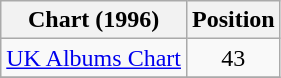<table class="wikitable">
<tr>
<th>Chart (1996)</th>
<th>Position</th>
</tr>
<tr>
<td><a href='#'>UK Albums Chart</a></td>
<td align="center">43</td>
</tr>
<tr>
</tr>
</table>
